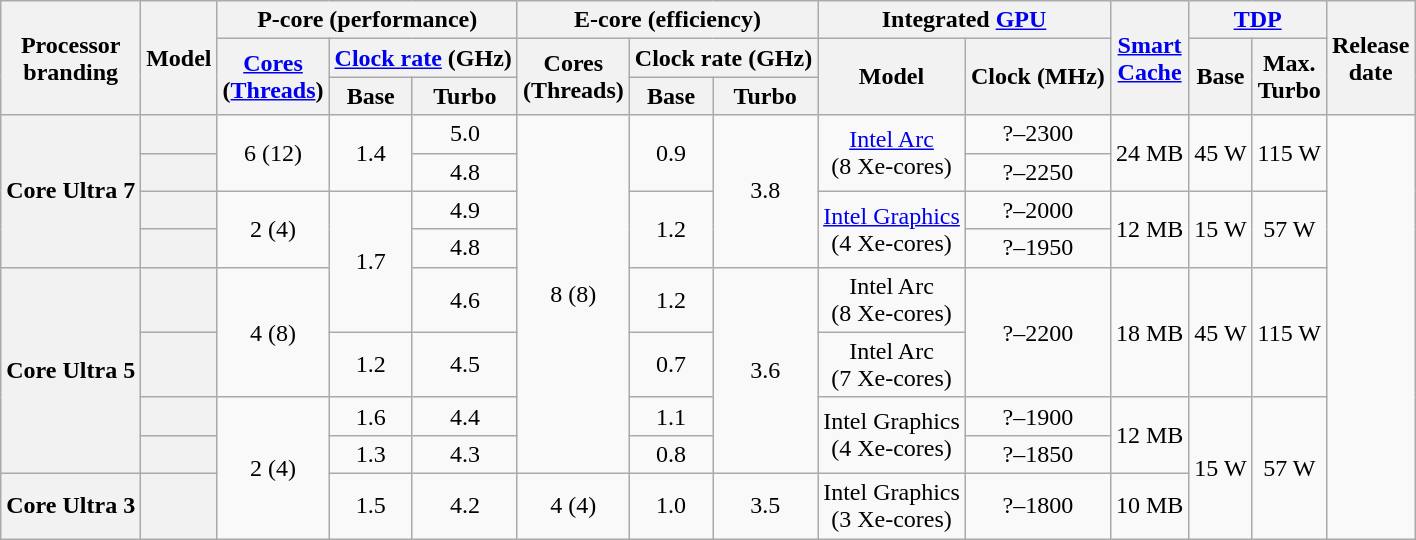<table class="wikitable sortable nowrap" style="text-align: center;">
<tr>
<th class="unsortable" rowspan="3">Processor<br>branding</th>
<th rowspan="3">Model</th>
<th colspan="3">P-core (performance)</th>
<th colspan="3">E-core (efficiency)</th>
<th colspan="2">Integrated <a href='#'>GPU</a></th>
<th class="unsortable" rowspan="3"><a href='#'>Smart<br>Cache</a></th>
<th colspan="2"><a href='#'>TDP</a></th>
<th rowspan="3">Release<br>date</th>
</tr>
<tr>
<th class="unsortable" rowspan="2"><a href='#'>Cores</a><br>(<a href='#'>Threads</a>)</th>
<th colspan="2"><a href='#'>Clock rate</a> (GHz)</th>
<th class="unsortable" rowspan="2">Cores<br>(Threads)</th>
<th colspan="2">Clock rate (GHz)</th>
<th class="unsortable" rowspan="2">Model</th>
<th class="unsortable" rowspan="2">Clock (MHz)</th>
<th rowspan="2">Base</th>
<th class="unsortable" rowspan="2">Max.<br>Turbo</th>
</tr>
<tr>
<th class="unsortable">Base</th>
<th class="unsortable">Turbo</th>
<th class="unsortable">Base</th>
<th class="unsortable">Turbo</th>
</tr>
<tr>
<th rowspan="4">Core Ultra 7</th>
<th style="text-align:left;" data-sort-value="sku9"></th>
<td rowspan="2">6 (12)</td>
<td rowspan="2">1.4</td>
<td>5.0</td>
<td rowspan="8">8 (8)</td>
<td rowspan="2">0.9</td>
<td rowspan="4">3.8</td>
<td rowspan="2"><a href='#'>Intel Arc</a><br>(8 Xe-cores)</td>
<td>?–2300</td>
<td rowspan="2">24 MB</td>
<td rowspan="2">45 W</td>
<td rowspan="2">115 W</td>
<td rowspan="9"></td>
</tr>
<tr>
<th style="text-align:left;" data-sort-value="sku8"></th>
<td>4.8</td>
<td>?–2250</td>
</tr>
<tr>
<th style="text-align:left;" data-sort-value="sku7"></th>
<td rowspan="2">2 (4)</td>
<td rowspan="3">1.7</td>
<td>4.9</td>
<td rowspan="2">1.2</td>
<td rowspan="2"><a href='#'>Intel Graphics</a><br>(4 Xe-cores)</td>
<td>?–2000</td>
<td rowspan="2">12 MB</td>
<td rowspan="2">15 W</td>
<td rowspan="2">57 W</td>
</tr>
<tr>
<th style="text-align:left;" data-sort-value="sku6"></th>
<td>4.8</td>
<td>?–1950</td>
</tr>
<tr>
<th rowspan="4">Core Ultra 5</th>
<th style="text-align:left;" data-sort-value="sku5"></th>
<td rowspan="2">4 (8)</td>
<td>4.6</td>
<td>1.2</td>
<td rowspan="4">3.6</td>
<td>Intel Arc<br>(8 Xe-cores)</td>
<td rowspan="2">?–2200</td>
<td rowspan="2">18 MB</td>
<td rowspan="2">45 W</td>
<td rowspan="2">115 W</td>
</tr>
<tr>
<th style="text-align:left;" data-sort-value="sku4"></th>
<td>1.2</td>
<td>4.5</td>
<td>0.7</td>
<td>Intel Arc<br>(7 Xe-cores)</td>
</tr>
<tr>
<th style="text-align:left;" data-sort-value="sku3"></th>
<td rowspan="3">2 (4)</td>
<td>1.6</td>
<td>4.4</td>
<td>1.1</td>
<td rowspan="2">Intel Graphics<br>(4 Xe-cores)</td>
<td>?–1900</td>
<td rowspan="2">12 MB</td>
<td rowspan="3">15 W</td>
<td rowspan="3">57 W</td>
</tr>
<tr>
<th style="text-align:left;" data-sort-value="sku2"></th>
<td>1.3</td>
<td>4.3</td>
<td>0.8</td>
<td>?–1850</td>
</tr>
<tr>
<th>Core Ultra 3</th>
<th style="text-align:left;" data-sort-value="sku1"></th>
<td>1.5</td>
<td>4.2</td>
<td>4 (4)</td>
<td>1.0</td>
<td>3.5</td>
<td>Intel Graphics<br>(3 Xe-cores)</td>
<td>?–1800</td>
<td>10 MB</td>
</tr>
</table>
